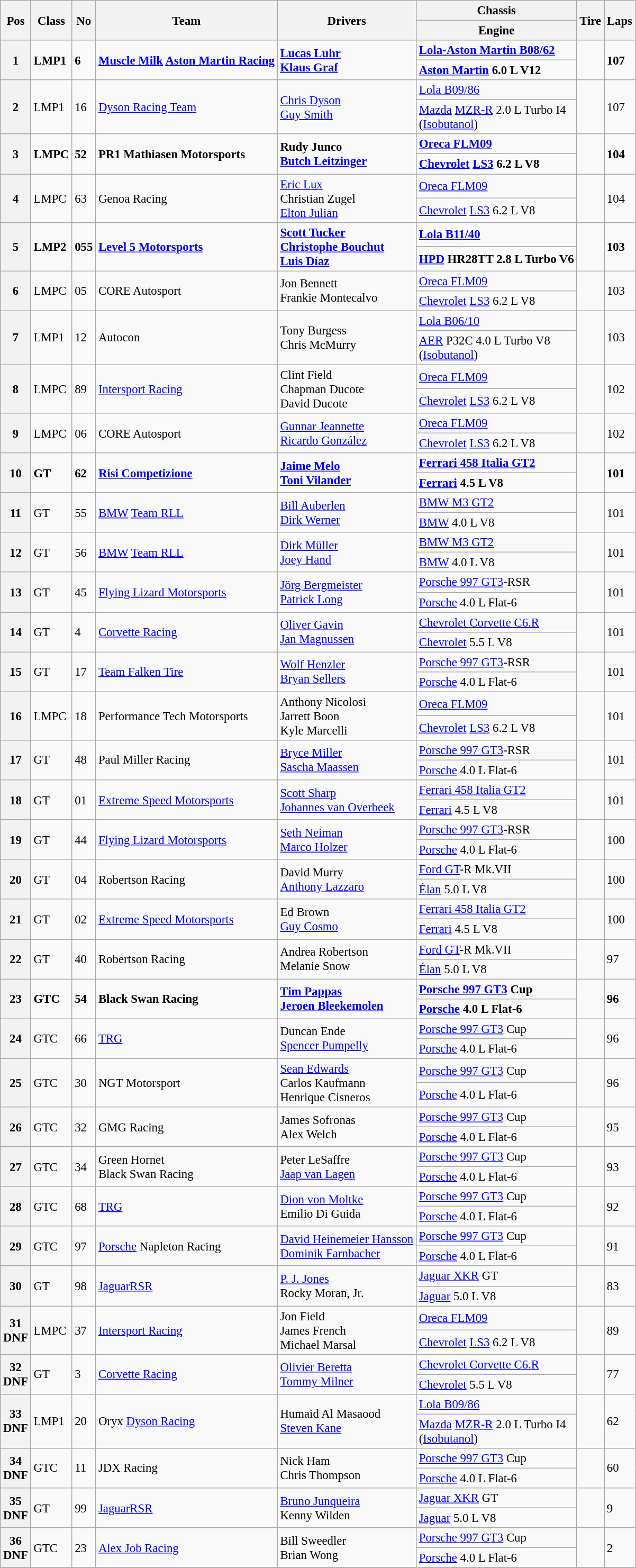<table class="wikitable" style="font-size: 95%;">
<tr>
<th rowspan=2>Pos</th>
<th rowspan=2>Class</th>
<th rowspan=2>No</th>
<th rowspan=2>Team</th>
<th rowspan=2>Drivers</th>
<th>Chassis</th>
<th rowspan=2>Tire</th>
<th rowspan=2>Laps</th>
</tr>
<tr>
<th>Engine</th>
</tr>
<tr style="font-weight:bold">
<th rowspan=2>1</th>
<td rowspan=2>LMP1</td>
<td rowspan=2>6</td>
<td rowspan=2> <a href='#'>Muscle Milk</a> <a href='#'>Aston Martin Racing</a></td>
<td rowspan=2> <a href='#'>Lucas Luhr</a><br> <a href='#'>Klaus Graf</a></td>
<td><a href='#'>Lola-Aston Martin B08/62</a></td>
<td rowspan=2></td>
<td rowspan=2>107</td>
</tr>
<tr style="font-weight:bold">
<td><a href='#'>Aston Martin</a> 6.0 L V12</td>
</tr>
<tr>
<th rowspan=2>2</th>
<td rowspan=2>LMP1</td>
<td rowspan=2>16</td>
<td rowspan=2> <a href='#'>Dyson Racing Team</a></td>
<td rowspan=2> <a href='#'>Chris Dyson</a><br> <a href='#'>Guy Smith</a></td>
<td><a href='#'>Lola B09/86</a></td>
<td rowspan=2></td>
<td rowspan=2>107</td>
</tr>
<tr>
<td><a href='#'>Mazda</a> <a href='#'>MZR-R</a> 2.0 L Turbo I4<br>(<a href='#'>Isobutanol</a>)</td>
</tr>
<tr style="font-weight:bold">
<th rowspan=2>3</th>
<td rowspan=2>LMPC</td>
<td rowspan=2>52</td>
<td rowspan=2> PR1 Mathiasen Motorsports</td>
<td rowspan=2> Rudy Junco<br> <a href='#'>Butch Leitzinger</a></td>
<td><a href='#'>Oreca FLM09</a></td>
<td rowspan=2></td>
<td rowspan=2>104</td>
</tr>
<tr style="font-weight:bold">
<td><a href='#'>Chevrolet</a> <a href='#'>LS3</a> 6.2 L V8</td>
</tr>
<tr>
<th rowspan=2>4</th>
<td rowspan=2>LMPC</td>
<td rowspan=2>63</td>
<td rowspan=2> Genoa Racing</td>
<td rowspan=2> <a href='#'>Eric Lux</a><br> Christian Zugel<br> <a href='#'>Elton Julian</a></td>
<td><a href='#'>Oreca FLM09</a></td>
<td rowspan=2></td>
<td rowspan=2>104</td>
</tr>
<tr>
<td><a href='#'>Chevrolet</a> <a href='#'>LS3</a> 6.2 L V8</td>
</tr>
<tr style="font-weight:bold">
<th rowspan=2>5</th>
<td rowspan=2>LMP2</td>
<td rowspan=2>055</td>
<td rowspan=2> <a href='#'>Level 5 Motorsports</a></td>
<td rowspan=2> <a href='#'>Scott Tucker</a><br> <a href='#'>Christophe Bouchut</a><br> <a href='#'>Luis Díaz</a></td>
<td><a href='#'>Lola B11/40</a></td>
<td rowspan=2></td>
<td rowspan=2>103</td>
</tr>
<tr style="font-weight:bold">
<td><a href='#'>HPD</a> HR28TT 2.8 L Turbo V6</td>
</tr>
<tr>
<th rowspan=2>6</th>
<td rowspan=2>LMPC</td>
<td rowspan=2>05</td>
<td rowspan=2> CORE Autosport</td>
<td rowspan=2> Jon Bennett<br> Frankie Montecalvo</td>
<td><a href='#'>Oreca FLM09</a></td>
<td rowspan=2></td>
<td rowspan=2>103</td>
</tr>
<tr>
<td><a href='#'>Chevrolet</a> <a href='#'>LS3</a> 6.2 L V8</td>
</tr>
<tr>
<th rowspan=2>7</th>
<td rowspan=2>LMP1</td>
<td rowspan=2>12</td>
<td rowspan=2> Autocon</td>
<td rowspan=2> Tony Burgess<br> Chris McMurry</td>
<td><a href='#'>Lola B06/10</a></td>
<td rowspan=2></td>
<td rowspan=2>103</td>
</tr>
<tr>
<td><a href='#'>AER</a> P32C 4.0 L Turbo V8<br>(<a href='#'>Isobutanol</a>)</td>
</tr>
<tr>
<th rowspan=2>8</th>
<td rowspan=2>LMPC</td>
<td rowspan=2>89</td>
<td rowspan=2> <a href='#'>Intersport Racing</a></td>
<td rowspan=2> Clint Field<br> Chapman Ducote<br> David Ducote</td>
<td><a href='#'>Oreca FLM09</a></td>
<td rowspan=2></td>
<td rowspan=2>102</td>
</tr>
<tr>
<td><a href='#'>Chevrolet</a> <a href='#'>LS3</a> 6.2 L V8</td>
</tr>
<tr>
<th rowspan=2>9</th>
<td rowspan=2>LMPC</td>
<td rowspan=2>06</td>
<td rowspan=2> CORE Autosport</td>
<td rowspan=2> <a href='#'>Gunnar Jeannette</a><br> <a href='#'>Ricardo González</a></td>
<td><a href='#'>Oreca FLM09</a></td>
<td rowspan=2></td>
<td rowspan=2>102</td>
</tr>
<tr>
<td><a href='#'>Chevrolet</a> <a href='#'>LS3</a> 6.2 L V8</td>
</tr>
<tr style="font-weight:bold">
<th rowspan=2>10</th>
<td rowspan=2>GT</td>
<td rowspan=2>62</td>
<td rowspan=2> <a href='#'>Risi Competizione</a></td>
<td rowspan=2> <a href='#'>Jaime Melo</a><br> <a href='#'>Toni Vilander</a></td>
<td><a href='#'>Ferrari 458 Italia GT2</a></td>
<td rowspan=2></td>
<td rowspan=2>101</td>
</tr>
<tr style="font-weight:bold">
<td><a href='#'>Ferrari</a> 4.5 L V8</td>
</tr>
<tr>
<th rowspan=2>11</th>
<td rowspan=2>GT</td>
<td rowspan=2>55</td>
<td rowspan=2> <a href='#'>BMW</a> <a href='#'>Team RLL</a></td>
<td rowspan=2> <a href='#'>Bill Auberlen</a><br> <a href='#'>Dirk Werner</a></td>
<td><a href='#'>BMW M3 GT2</a></td>
<td rowspan=2></td>
<td rowspan=2>101</td>
</tr>
<tr>
<td><a href='#'>BMW</a> 4.0 L V8</td>
</tr>
<tr>
<th rowspan=2>12</th>
<td rowspan=2>GT</td>
<td rowspan=2>56</td>
<td rowspan=2> <a href='#'>BMW</a> <a href='#'>Team RLL</a></td>
<td rowspan=2> <a href='#'>Dirk Müller</a><br> <a href='#'>Joey Hand</a></td>
<td><a href='#'>BMW M3 GT2</a></td>
<td rowspan=2></td>
<td rowspan=2>101</td>
</tr>
<tr>
<td><a href='#'>BMW</a> 4.0 L V8</td>
</tr>
<tr>
<th rowspan=2>13</th>
<td rowspan=2>GT</td>
<td rowspan=2>45</td>
<td rowspan=2> <a href='#'>Flying Lizard Motorsports</a></td>
<td rowspan=2> <a href='#'>Jörg Bergmeister</a><br> <a href='#'>Patrick Long</a></td>
<td><a href='#'>Porsche 997 GT3</a>-RSR</td>
<td rowspan=2></td>
<td rowspan=2>101</td>
</tr>
<tr>
<td><a href='#'>Porsche</a> 4.0 L Flat-6</td>
</tr>
<tr>
<th rowspan=2>14</th>
<td rowspan=2>GT</td>
<td rowspan=2>4</td>
<td rowspan=2> <a href='#'>Corvette Racing</a></td>
<td rowspan=2> <a href='#'>Oliver Gavin</a><br> <a href='#'>Jan Magnussen</a></td>
<td><a href='#'>Chevrolet Corvette C6.R</a></td>
<td rowspan=2></td>
<td rowspan=2>101</td>
</tr>
<tr>
<td><a href='#'>Chevrolet</a> 5.5 L V8</td>
</tr>
<tr>
<th rowspan=2>15</th>
<td rowspan=2>GT</td>
<td rowspan=2>17</td>
<td rowspan=2> <a href='#'>Team Falken Tire</a></td>
<td rowspan=2> <a href='#'>Wolf Henzler</a><br> <a href='#'>Bryan Sellers</a></td>
<td><a href='#'>Porsche 997 GT3</a>-RSR</td>
<td rowspan=2></td>
<td rowspan=2>101</td>
</tr>
<tr>
<td><a href='#'>Porsche</a> 4.0 L Flat-6</td>
</tr>
<tr>
<th rowspan=2>16</th>
<td rowspan=2>LMPC</td>
<td rowspan=2>18</td>
<td rowspan=2> Performance Tech Motorsports</td>
<td rowspan=2> Anthony Nicolosi<br> Jarrett Boon<br> Kyle Marcelli</td>
<td><a href='#'>Oreca FLM09</a></td>
<td rowspan=2></td>
<td rowspan=2>101</td>
</tr>
<tr>
<td><a href='#'>Chevrolet</a> <a href='#'>LS3</a> 6.2 L V8</td>
</tr>
<tr>
<th rowspan=2>17</th>
<td rowspan=2>GT</td>
<td rowspan=2>48</td>
<td rowspan=2> Paul Miller Racing</td>
<td rowspan=2> <a href='#'>Bryce Miller</a><br> <a href='#'>Sascha Maassen</a></td>
<td><a href='#'>Porsche 997 GT3</a>-RSR</td>
<td rowspan=2></td>
<td rowspan=2>101</td>
</tr>
<tr>
<td><a href='#'>Porsche</a> 4.0 L Flat-6</td>
</tr>
<tr>
<th rowspan=2>18</th>
<td rowspan=2>GT</td>
<td rowspan=2>01</td>
<td rowspan=2> <a href='#'>Extreme Speed Motorsports</a></td>
<td rowspan=2> <a href='#'>Scott Sharp</a><br> <a href='#'>Johannes van Overbeek</a></td>
<td><a href='#'>Ferrari 458 Italia GT2</a></td>
<td rowspan=2></td>
<td rowspan=2>101</td>
</tr>
<tr>
<td><a href='#'>Ferrari</a> 4.5 L V8</td>
</tr>
<tr>
<th rowspan=2>19</th>
<td rowspan=2>GT</td>
<td rowspan=2>44</td>
<td rowspan=2> <a href='#'>Flying Lizard Motorsports</a></td>
<td rowspan=2> <a href='#'>Seth Neiman</a><br> <a href='#'>Marco Holzer</a></td>
<td><a href='#'>Porsche 997 GT3</a>-RSR</td>
<td rowspan=2></td>
<td rowspan=2>100</td>
</tr>
<tr>
<td><a href='#'>Porsche</a> 4.0 L Flat-6</td>
</tr>
<tr>
<th rowspan=2>20</th>
<td rowspan=2>GT</td>
<td rowspan=2>04</td>
<td rowspan=2> Robertson Racing</td>
<td rowspan=2> David Murry<br> <a href='#'>Anthony Lazzaro</a></td>
<td><a href='#'>Ford GT</a>-R Mk.VII</td>
<td rowspan=2></td>
<td rowspan=2>100</td>
</tr>
<tr>
<td><a href='#'>Élan</a> 5.0 L V8</td>
</tr>
<tr>
<th rowspan=2>21</th>
<td rowspan=2>GT</td>
<td rowspan=2>02</td>
<td rowspan=2> <a href='#'>Extreme Speed Motorsports</a></td>
<td rowspan=2> Ed Brown<br> <a href='#'>Guy Cosmo</a></td>
<td><a href='#'>Ferrari 458 Italia GT2</a></td>
<td rowspan=2></td>
<td rowspan=2>100</td>
</tr>
<tr>
<td><a href='#'>Ferrari</a> 4.5 L V8</td>
</tr>
<tr>
<th rowspan=2>22</th>
<td rowspan=2>GT</td>
<td rowspan=2>40</td>
<td rowspan=2> Robertson Racing</td>
<td rowspan=2> Andrea Robertson<br> Melanie Snow</td>
<td><a href='#'>Ford GT</a>-R Mk.VII</td>
<td rowspan=2></td>
<td rowspan=2>97</td>
</tr>
<tr>
<td><a href='#'>Élan</a> 5.0 L V8</td>
</tr>
<tr style="font-weight:bold">
<th rowspan=2>23</th>
<td rowspan=2>GTC</td>
<td rowspan=2>54</td>
<td rowspan=2> Black Swan Racing</td>
<td rowspan=2> <a href='#'>Tim Pappas</a><br> <a href='#'>Jeroen Bleekemolen</a></td>
<td><a href='#'>Porsche 997 GT3</a> Cup</td>
<td rowspan=2></td>
<td rowspan=2>96</td>
</tr>
<tr style="font-weight:bold">
<td><a href='#'>Porsche</a> 4.0 L Flat-6</td>
</tr>
<tr>
<th rowspan=2>24</th>
<td rowspan=2>GTC</td>
<td rowspan=2>66</td>
<td rowspan=2> <a href='#'>TRG</a></td>
<td rowspan=2> Duncan Ende<br> <a href='#'>Spencer Pumpelly</a></td>
<td><a href='#'>Porsche 997 GT3</a> Cup</td>
<td rowspan=2></td>
<td rowspan=2>96</td>
</tr>
<tr>
<td><a href='#'>Porsche</a> 4.0 L Flat-6</td>
</tr>
<tr>
<th rowspan=2>25</th>
<td rowspan=2>GTC</td>
<td rowspan=2>30</td>
<td rowspan=2> NGT Motorsport</td>
<td rowspan=2> <a href='#'>Sean Edwards</a><br> Carlos Kaufmann<br> Henrique Cisneros</td>
<td><a href='#'>Porsche 997 GT3</a> Cup</td>
<td rowspan=2></td>
<td rowspan=2>96</td>
</tr>
<tr>
<td><a href='#'>Porsche</a> 4.0 L Flat-6</td>
</tr>
<tr>
<th rowspan=2>26</th>
<td rowspan=2>GTC</td>
<td rowspan=2>32</td>
<td rowspan=2> GMG Racing</td>
<td rowspan=2> James Sofronas<br> Alex Welch</td>
<td><a href='#'>Porsche 997 GT3</a> Cup</td>
<td rowspan=2></td>
<td rowspan=2>95</td>
</tr>
<tr>
<td><a href='#'>Porsche</a> 4.0 L Flat-6</td>
</tr>
<tr>
<th rowspan=2>27</th>
<td rowspan=2>GTC</td>
<td rowspan=2>34</td>
<td rowspan=2> Green Hornet<br> Black Swan Racing</td>
<td rowspan=2> Peter LeSaffre<br> <a href='#'>Jaap van Lagen</a></td>
<td><a href='#'>Porsche 997 GT3</a> Cup</td>
<td rowspan=2></td>
<td rowspan=2>93</td>
</tr>
<tr>
<td><a href='#'>Porsche</a> 4.0 L Flat-6</td>
</tr>
<tr>
<th rowspan=2>28</th>
<td rowspan=2>GTC</td>
<td rowspan=2>68</td>
<td rowspan=2> <a href='#'>TRG</a></td>
<td rowspan=2> <a href='#'>Dion von Moltke</a><br> Emilio Di Guida</td>
<td><a href='#'>Porsche 997 GT3</a> Cup</td>
<td rowspan=2></td>
<td rowspan=2>92</td>
</tr>
<tr>
<td><a href='#'>Porsche</a> 4.0 L Flat-6</td>
</tr>
<tr>
<th rowspan=2>29</th>
<td rowspan=2>GTC</td>
<td rowspan=2>97</td>
<td rowspan=2> <a href='#'>Porsche</a> Napleton Racing</td>
<td rowspan=2> <a href='#'>David Heinemeier Hansson</a><br> <a href='#'>Dominik Farnbacher</a></td>
<td><a href='#'>Porsche 997 GT3</a> Cup</td>
<td rowspan=2></td>
<td rowspan=2>91</td>
</tr>
<tr>
<td><a href='#'>Porsche</a> 4.0 L Flat-6</td>
</tr>
<tr>
<th rowspan=2>30</th>
<td rowspan=2>GT</td>
<td rowspan=2>98</td>
<td rowspan=2> <a href='#'>Jaguar</a><a href='#'>RSR</a></td>
<td rowspan=2> <a href='#'>P. J. Jones</a><br> Rocky Moran, Jr.</td>
<td><a href='#'>Jaguar XKR</a> GT</td>
<td rowspan=2></td>
<td rowspan=2>83</td>
</tr>
<tr>
<td><a href='#'>Jaguar</a> 5.0 L V8</td>
</tr>
<tr>
<th rowspan=2>31<br>DNF</th>
<td rowspan=2>LMPC</td>
<td rowspan=2>37</td>
<td rowspan=2> <a href='#'>Intersport Racing</a></td>
<td rowspan=2> Jon Field<br> James French<br> Michael Marsal</td>
<td><a href='#'>Oreca FLM09</a></td>
<td rowspan=2></td>
<td rowspan=2>89</td>
</tr>
<tr>
<td><a href='#'>Chevrolet</a> <a href='#'>LS3</a> 6.2 L V8</td>
</tr>
<tr>
<th rowspan=2>32<br>DNF</th>
<td rowspan=2>GT</td>
<td rowspan=2>3</td>
<td rowspan=2> <a href='#'>Corvette Racing</a></td>
<td rowspan=2> <a href='#'>Olivier Beretta</a><br> <a href='#'>Tommy Milner</a></td>
<td><a href='#'>Chevrolet Corvette C6.R</a></td>
<td rowspan=2></td>
<td rowspan=2>77</td>
</tr>
<tr>
<td><a href='#'>Chevrolet</a> 5.5 L V8</td>
</tr>
<tr>
<th rowspan=2>33<br>DNF</th>
<td rowspan=2>LMP1</td>
<td rowspan=2>20</td>
<td rowspan=2> Oryx <a href='#'>Dyson Racing</a></td>
<td rowspan=2> Humaid Al Masaood<br> <a href='#'>Steven Kane</a></td>
<td><a href='#'>Lola B09/86</a></td>
<td rowspan=2></td>
<td rowspan=2>62</td>
</tr>
<tr>
<td><a href='#'>Mazda</a> <a href='#'>MZR-R</a> 2.0 L Turbo I4<br>(<a href='#'>Isobutanol</a>)</td>
</tr>
<tr>
<th rowspan=2>34<br>DNF</th>
<td rowspan=2>GTC</td>
<td rowspan=2>11</td>
<td rowspan=2> JDX Racing</td>
<td rowspan=2> Nick Ham<br> Chris Thompson</td>
<td><a href='#'>Porsche 997 GT3</a> Cup</td>
<td rowspan=2></td>
<td rowspan=2>60</td>
</tr>
<tr>
<td><a href='#'>Porsche</a> 4.0 L Flat-6</td>
</tr>
<tr>
<th rowspan=2>35<br>DNF</th>
<td rowspan=2>GT</td>
<td rowspan=2>99</td>
<td rowspan=2> <a href='#'>Jaguar</a><a href='#'>RSR</a></td>
<td rowspan=2> <a href='#'>Bruno Junqueira</a><br> Kenny Wilden</td>
<td><a href='#'>Jaguar XKR</a> GT</td>
<td rowspan=2></td>
<td rowspan=2>9</td>
</tr>
<tr>
<td><a href='#'>Jaguar</a> 5.0 L V8</td>
</tr>
<tr>
<th rowspan=2>36<br>DNF</th>
<td rowspan=2>GTC</td>
<td rowspan=2>23</td>
<td rowspan=2> <a href='#'>Alex Job Racing</a></td>
<td rowspan=2> Bill Sweedler<br> Brian Wong</td>
<td><a href='#'>Porsche 997 GT3</a> Cup</td>
<td rowspan=2></td>
<td rowspan=2>2</td>
</tr>
<tr>
<td><a href='#'>Porsche</a> 4.0 L Flat-6</td>
</tr>
<tr>
</tr>
</table>
